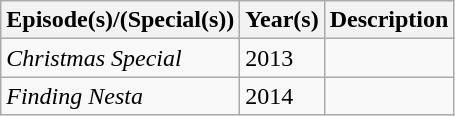<table class="wikitable sortable">
<tr>
<th>Episode(s)/(Special(s))</th>
<th>Year(s)</th>
<th>Description</th>
</tr>
<tr>
<td><em>Christmas Special</em></td>
<td>2013</td>
<td></td>
</tr>
<tr>
<td><em>Finding Nesta</em></td>
<td>2014</td>
<td></td>
</tr>
</table>
